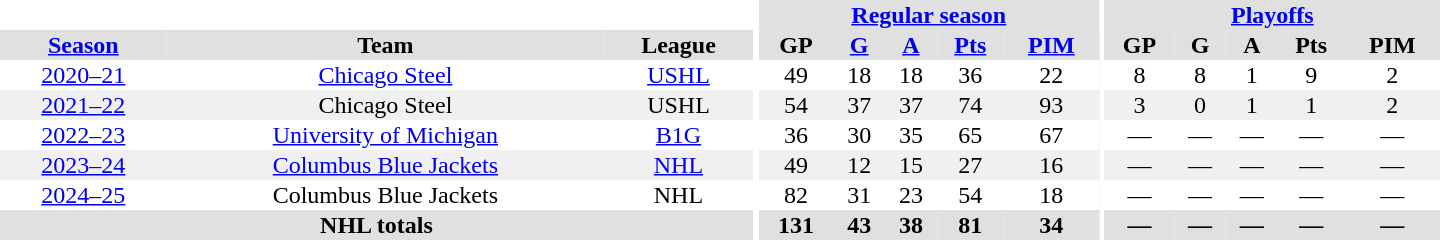<table border="0" cellpadding="1" cellspacing="0" style="text-align:center; width:60em">
<tr bgcolor="#e0e0e0">
<th colspan="3" bgcolor="#ffffff"></th>
<th rowspan="100" bgcolor="#ffffff"></th>
<th colspan="5"><a href='#'>Regular season</a></th>
<th rowspan="100" bgcolor="#ffffff"></th>
<th colspan="5"><a href='#'>Playoffs</a></th>
</tr>
<tr bgcolor="#e0e0e0">
<th><a href='#'>Season</a></th>
<th>Team</th>
<th>League</th>
<th>GP</th>
<th><a href='#'>G</a></th>
<th><a href='#'>A</a></th>
<th><a href='#'>Pts</a></th>
<th><a href='#'>PIM</a></th>
<th>GP</th>
<th>G</th>
<th>A</th>
<th>Pts</th>
<th>PIM</th>
</tr>
<tr>
<td><a href='#'>2020–21</a></td>
<td><a href='#'>Chicago Steel</a></td>
<td><a href='#'>USHL</a></td>
<td>49</td>
<td>18</td>
<td>18</td>
<td>36</td>
<td>22</td>
<td>8</td>
<td>8</td>
<td>1</td>
<td>9</td>
<td>2</td>
</tr>
<tr bgcolor="#f0f0f0">
<td><a href='#'>2021–22</a></td>
<td>Chicago Steel</td>
<td>USHL</td>
<td>54</td>
<td>37</td>
<td>37</td>
<td>74</td>
<td>93</td>
<td>3</td>
<td>0</td>
<td>1</td>
<td>1</td>
<td>2</td>
</tr>
<tr>
<td><a href='#'>2022–23</a></td>
<td><a href='#'>University of Michigan</a></td>
<td><a href='#'>B1G</a></td>
<td>36</td>
<td>30</td>
<td>35</td>
<td>65</td>
<td>67</td>
<td>—</td>
<td>—</td>
<td>—</td>
<td>—</td>
<td>—</td>
</tr>
<tr bgcolor="#f0f0f0">
<td><a href='#'>2023–24</a></td>
<td><a href='#'>Columbus Blue Jackets</a></td>
<td><a href='#'>NHL</a></td>
<td>49</td>
<td>12</td>
<td>15</td>
<td>27</td>
<td>16</td>
<td>—</td>
<td>—</td>
<td>—</td>
<td>—</td>
<td>—</td>
</tr>
<tr>
<td><a href='#'>2024–25</a></td>
<td>Columbus Blue Jackets</td>
<td>NHL</td>
<td>82</td>
<td>31</td>
<td>23</td>
<td>54</td>
<td>18</td>
<td>—</td>
<td>—</td>
<td>—</td>
<td>—</td>
<td>—</td>
</tr>
<tr bgcolor="#e0e0e0">
<th colspan="3">NHL totals</th>
<th>131</th>
<th>43</th>
<th>38</th>
<th>81</th>
<th>34</th>
<th>—</th>
<th>—</th>
<th>—</th>
<th>—</th>
<th>—</th>
</tr>
</table>
